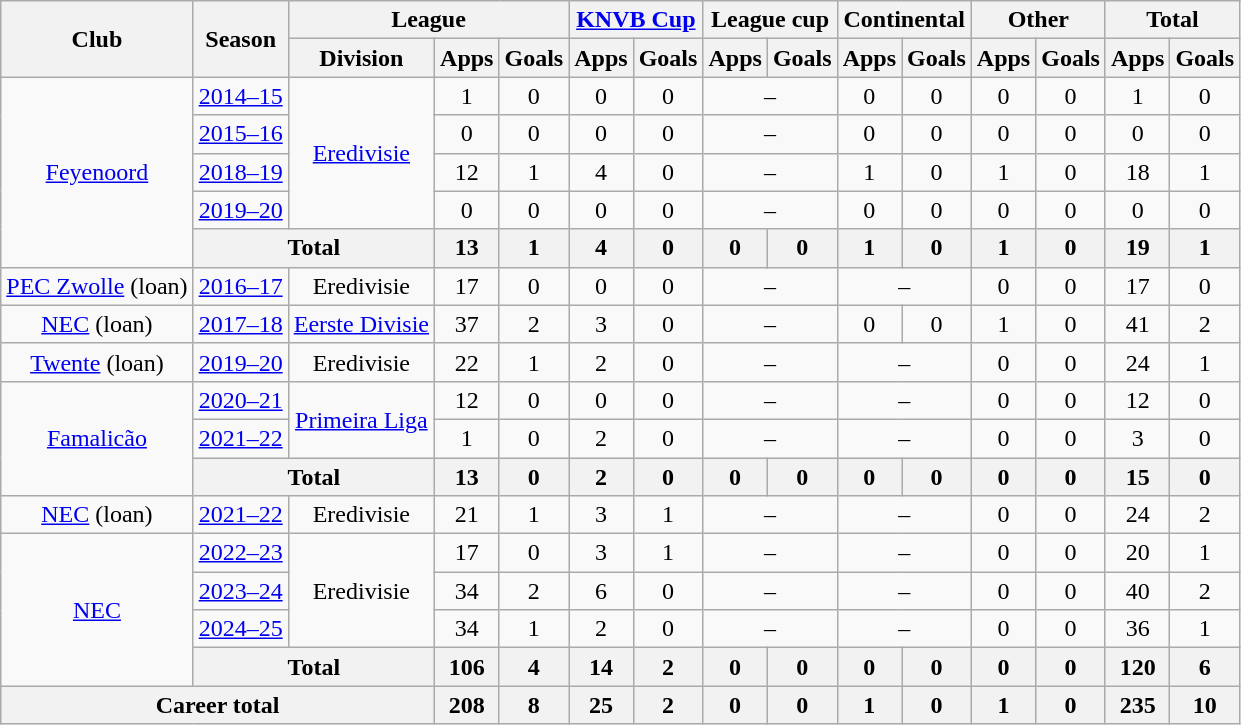<table class="wikitable" style="text-align:center">
<tr>
<th rowspan="2">Club</th>
<th rowspan="2">Season</th>
<th colspan="3">League</th>
<th colspan="2"><a href='#'>KNVB Cup</a></th>
<th colspan="2">League cup</th>
<th colspan="2">Continental</th>
<th colspan="2">Other</th>
<th colspan="2">Total</th>
</tr>
<tr>
<th>Division</th>
<th>Apps</th>
<th>Goals</th>
<th>Apps</th>
<th>Goals</th>
<th>Apps</th>
<th>Goals</th>
<th>Apps</th>
<th>Goals</th>
<th>Apps</th>
<th>Goals</th>
<th>Apps</th>
<th>Goals</th>
</tr>
<tr>
<td rowspan="5"><a href='#'>Feyenoord</a></td>
<td><a href='#'>2014–15</a></td>
<td rowspan=4><a href='#'>Eredivisie</a></td>
<td>1</td>
<td>0</td>
<td>0</td>
<td>0</td>
<td colspan="2">–</td>
<td>0</td>
<td>0</td>
<td>0</td>
<td>0</td>
<td>1</td>
<td>0</td>
</tr>
<tr>
<td><a href='#'>2015–16</a></td>
<td>0</td>
<td>0</td>
<td>0</td>
<td>0</td>
<td colspan="2">–</td>
<td>0</td>
<td>0</td>
<td>0</td>
<td>0</td>
<td>0</td>
<td>0</td>
</tr>
<tr>
<td><a href='#'>2018–19</a></td>
<td>12</td>
<td>1</td>
<td>4</td>
<td>0</td>
<td colspan="2">–</td>
<td>1</td>
<td>0</td>
<td>1</td>
<td>0</td>
<td>18</td>
<td>1</td>
</tr>
<tr>
<td><a href='#'>2019–20</a></td>
<td>0</td>
<td>0</td>
<td>0</td>
<td>0</td>
<td colspan="2">–</td>
<td>0</td>
<td>0</td>
<td>0</td>
<td>0</td>
<td>0</td>
<td>0</td>
</tr>
<tr>
<th colspan="2">Total</th>
<th>13</th>
<th>1</th>
<th>4</th>
<th>0</th>
<th>0</th>
<th>0</th>
<th>1</th>
<th>0</th>
<th>1</th>
<th>0</th>
<th>19</th>
<th>1</th>
</tr>
<tr>
<td><a href='#'>PEC Zwolle</a> (loan)</td>
<td><a href='#'>2016–17</a></td>
<td>Eredivisie</td>
<td>17</td>
<td>0</td>
<td>0</td>
<td>0</td>
<td colspan="2">–</td>
<td colspan="2">–</td>
<td>0</td>
<td>0</td>
<td>17</td>
<td>0</td>
</tr>
<tr>
<td><a href='#'>NEC</a> (loan)</td>
<td><a href='#'>2017–18</a></td>
<td><a href='#'>Eerste Divisie</a></td>
<td>37</td>
<td>2</td>
<td>3</td>
<td>0</td>
<td colspan="2">–</td>
<td>0</td>
<td>0</td>
<td>1</td>
<td>0</td>
<td>41</td>
<td>2</td>
</tr>
<tr>
<td><a href='#'>Twente</a> (loan)</td>
<td><a href='#'>2019–20</a></td>
<td>Eredivisie</td>
<td>22</td>
<td>1</td>
<td>2</td>
<td>0</td>
<td colspan="2">–</td>
<td colspan="2">–</td>
<td>0</td>
<td>0</td>
<td>24</td>
<td>1</td>
</tr>
<tr>
<td rowspan=3><a href='#'>Famalicão</a></td>
<td><a href='#'>2020–21</a></td>
<td rowspan=2><a href='#'>Primeira Liga</a></td>
<td>12</td>
<td>0</td>
<td>0</td>
<td>0</td>
<td colspan="2">–</td>
<td colspan="2">–</td>
<td>0</td>
<td>0</td>
<td>12</td>
<td>0</td>
</tr>
<tr>
<td><a href='#'>2021–22</a></td>
<td>1</td>
<td>0</td>
<td>2</td>
<td>0</td>
<td colspan="2">–</td>
<td colspan="2">–</td>
<td>0</td>
<td>0</td>
<td>3</td>
<td>0</td>
</tr>
<tr>
<th colspan="2">Total</th>
<th>13</th>
<th>0</th>
<th>2</th>
<th>0</th>
<th>0</th>
<th>0</th>
<th>0</th>
<th>0</th>
<th>0</th>
<th>0</th>
<th>15</th>
<th>0</th>
</tr>
<tr>
<td><a href='#'>NEC</a> (loan)</td>
<td><a href='#'>2021–22</a></td>
<td>Eredivisie</td>
<td>21</td>
<td>1</td>
<td>3</td>
<td>1</td>
<td colspan="2">–</td>
<td colspan="2">–</td>
<td>0</td>
<td>0</td>
<td>24</td>
<td>2</td>
</tr>
<tr>
<td rowspan=4><a href='#'>NEC</a></td>
<td><a href='#'>2022–23</a></td>
<td rowspan=3>Eredivisie</td>
<td>17</td>
<td>0</td>
<td>3</td>
<td>1</td>
<td colspan="2">–</td>
<td colspan="2">–</td>
<td>0</td>
<td>0</td>
<td>20</td>
<td>1</td>
</tr>
<tr>
<td><a href='#'>2023–24</a></td>
<td>34</td>
<td>2</td>
<td>6</td>
<td>0</td>
<td colspan="2">–</td>
<td colspan="2">–</td>
<td>0</td>
<td>0</td>
<td>40</td>
<td>2</td>
</tr>
<tr>
<td><a href='#'>2024–25</a></td>
<td>34</td>
<td>1</td>
<td>2</td>
<td>0</td>
<td colspan="2">–</td>
<td colspan="2">–</td>
<td>0</td>
<td>0</td>
<td>36</td>
<td>1</td>
</tr>
<tr>
<th colspan="2">Total</th>
<th>106</th>
<th>4</th>
<th>14</th>
<th>2</th>
<th>0</th>
<th>0</th>
<th>0</th>
<th>0</th>
<th>0</th>
<th>0</th>
<th>120</th>
<th>6</th>
</tr>
<tr>
<th colspan="3">Career total</th>
<th>208</th>
<th>8</th>
<th>25</th>
<th>2</th>
<th>0</th>
<th>0</th>
<th>1</th>
<th>0</th>
<th>1</th>
<th>0</th>
<th>235</th>
<th>10</th>
</tr>
</table>
